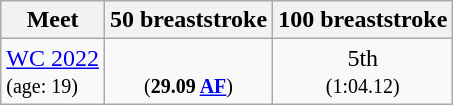<table class="sortable wikitable">
<tr>
<th>Meet</th>
<th class="unsortable">50 breaststroke</th>
<th class="unsortable">100 breaststroke</th>
</tr>
<tr>
<td><a href='#'>WC 2022</a><br><small>(age: 19)</small></td>
<td align="center"><br><small>(<strong>29.09 <a href='#'>AF</a></strong>)</small></td>
<td align="center">5th<br><small>(1:04.12)</small></td>
</tr>
</table>
